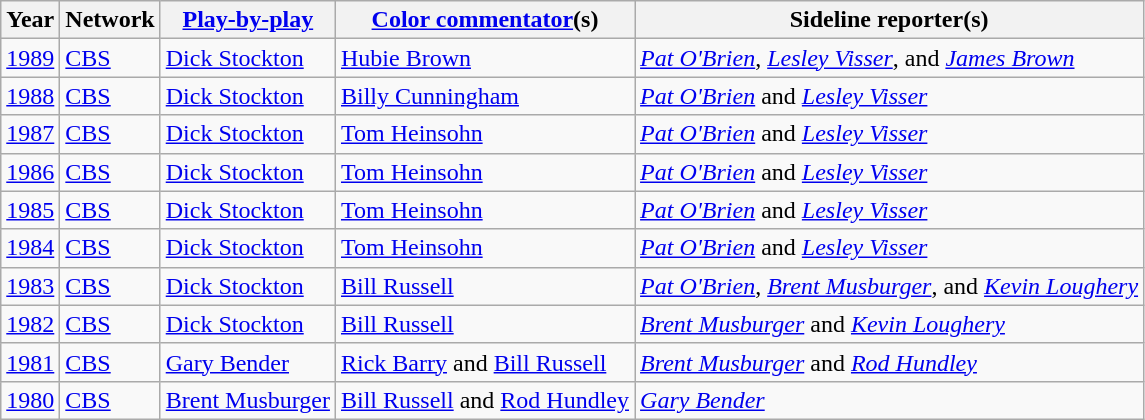<table class=wikitable>
<tr>
<th>Year</th>
<th>Network</th>
<th><a href='#'>Play-by-play</a></th>
<th><a href='#'>Color commentator</a>(s)</th>
<th>Sideline reporter(s)</th>
</tr>
<tr>
<td><a href='#'>1989</a></td>
<td><a href='#'>CBS</a></td>
<td><a href='#'>Dick Stockton</a></td>
<td><a href='#'>Hubie Brown</a></td>
<td><em><a href='#'>Pat O'Brien</a></em>, <em><a href='#'>Lesley Visser</a></em>, and <em><a href='#'>James Brown</a></em></td>
</tr>
<tr>
<td><a href='#'>1988</a></td>
<td><a href='#'>CBS</a></td>
<td><a href='#'>Dick Stockton</a></td>
<td><a href='#'>Billy Cunningham</a></td>
<td><em><a href='#'>Pat O'Brien</a></em> and <em><a href='#'>Lesley Visser</a></em></td>
</tr>
<tr>
<td><a href='#'>1987</a></td>
<td><a href='#'>CBS</a></td>
<td><a href='#'>Dick Stockton</a></td>
<td><a href='#'>Tom Heinsohn</a></td>
<td><em><a href='#'>Pat O'Brien</a></em> and <em><a href='#'>Lesley Visser</a></em></td>
</tr>
<tr>
<td><a href='#'>1986</a></td>
<td><a href='#'>CBS</a></td>
<td><a href='#'>Dick Stockton</a></td>
<td><a href='#'>Tom Heinsohn</a></td>
<td><em><a href='#'>Pat O'Brien</a></em> and <em><a href='#'>Lesley Visser</a></em></td>
</tr>
<tr>
<td><a href='#'>1985</a></td>
<td><a href='#'>CBS</a></td>
<td><a href='#'>Dick Stockton</a></td>
<td><a href='#'>Tom Heinsohn</a></td>
<td><em><a href='#'>Pat O'Brien</a></em> and <em><a href='#'>Lesley Visser</a></em></td>
</tr>
<tr>
<td><a href='#'>1984</a></td>
<td><a href='#'>CBS</a></td>
<td><a href='#'>Dick Stockton</a></td>
<td><a href='#'>Tom Heinsohn</a></td>
<td><em><a href='#'>Pat O'Brien</a></em> and <em><a href='#'>Lesley Visser</a></em></td>
</tr>
<tr>
<td><a href='#'>1983</a></td>
<td><a href='#'>CBS</a></td>
<td><a href='#'>Dick Stockton</a></td>
<td><a href='#'>Bill Russell</a></td>
<td><em><a href='#'>Pat O'Brien</a></em>, <em><a href='#'>Brent Musburger</a></em>, and <em><a href='#'>Kevin Loughery</a></em></td>
</tr>
<tr>
<td><a href='#'>1982</a></td>
<td><a href='#'>CBS</a></td>
<td><a href='#'>Dick Stockton</a></td>
<td><a href='#'>Bill Russell</a></td>
<td><em><a href='#'>Brent Musburger</a></em> and <em><a href='#'>Kevin Loughery</a></em></td>
</tr>
<tr>
<td><a href='#'>1981</a></td>
<td><a href='#'>CBS</a></td>
<td><a href='#'>Gary Bender</a></td>
<td><a href='#'>Rick Barry</a> and <a href='#'>Bill Russell</a></td>
<td><em><a href='#'>Brent Musburger</a></em> and <em><a href='#'>Rod Hundley</a></em></td>
</tr>
<tr>
<td><a href='#'>1980</a></td>
<td><a href='#'>CBS</a></td>
<td><a href='#'>Brent Musburger</a></td>
<td><a href='#'>Bill Russell</a> and <a href='#'>Rod Hundley</a></td>
<td><em><a href='#'>Gary Bender</a></em></td>
</tr>
</table>
